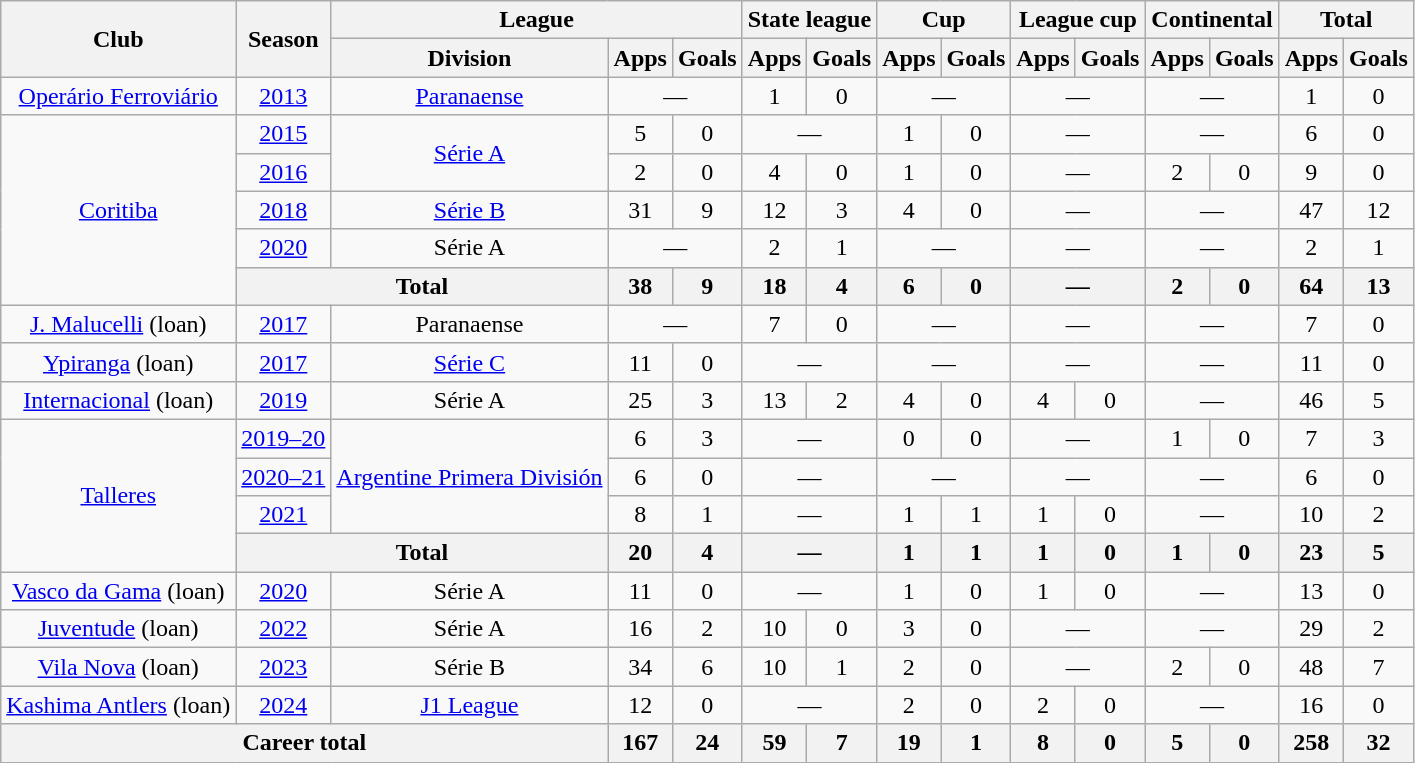<table class="wikitable" style="text-align:center">
<tr>
<th rowspan="2">Club</th>
<th rowspan="2">Season</th>
<th colspan="3">League</th>
<th colspan="2">State league</th>
<th colspan="2">Cup</th>
<th colspan="2">League cup</th>
<th colspan="2">Continental</th>
<th colspan="2">Total</th>
</tr>
<tr>
<th>Division</th>
<th>Apps</th>
<th>Goals</th>
<th>Apps</th>
<th>Goals</th>
<th>Apps</th>
<th>Goals</th>
<th>Apps</th>
<th>Goals</th>
<th>Apps</th>
<th>Goals</th>
<th>Apps</th>
<th>Goals</th>
</tr>
<tr>
<td><a href='#'>Operário Ferroviário</a></td>
<td><a href='#'>2013</a></td>
<td><a href='#'>Paranaense</a></td>
<td colspan="2">—</td>
<td>1</td>
<td>0</td>
<td colspan="2">—</td>
<td colspan="2">—</td>
<td colspan="2">—</td>
<td>1</td>
<td>0</td>
</tr>
<tr>
<td rowspan="5"><a href='#'>Coritiba</a></td>
<td><a href='#'>2015</a></td>
<td rowspan="2"><a href='#'>Série A</a></td>
<td>5</td>
<td>0</td>
<td colspan="2">—</td>
<td>1</td>
<td>0</td>
<td colspan="2">—</td>
<td colspan="2">—</td>
<td>6</td>
<td>0</td>
</tr>
<tr>
<td><a href='#'>2016</a></td>
<td>2</td>
<td>0</td>
<td>4</td>
<td>0</td>
<td>1</td>
<td>0</td>
<td colspan="2">—</td>
<td>2</td>
<td>0</td>
<td>9</td>
<td>0</td>
</tr>
<tr>
<td><a href='#'>2018</a></td>
<td><a href='#'>Série B</a></td>
<td>31</td>
<td>9</td>
<td>12</td>
<td>3</td>
<td>4</td>
<td>0</td>
<td colspan="2">—</td>
<td colspan="2">—</td>
<td>47</td>
<td>12</td>
</tr>
<tr>
<td><a href='#'>2020</a></td>
<td>Série A</td>
<td colspan="2">—</td>
<td>2</td>
<td>1</td>
<td colspan="2">—</td>
<td colspan="2">—</td>
<td colspan="2">—</td>
<td>2</td>
<td>1</td>
</tr>
<tr>
<th colspan="2">Total</th>
<th>38</th>
<th>9</th>
<th>18</th>
<th>4</th>
<th>6</th>
<th>0</th>
<th colspan="2">—</th>
<th>2</th>
<th>0</th>
<th>64</th>
<th>13</th>
</tr>
<tr>
<td><a href='#'>J. Malucelli</a> (loan)</td>
<td><a href='#'>2017</a></td>
<td>Paranaense</td>
<td colspan="2">—</td>
<td>7</td>
<td>0</td>
<td colspan="2">—</td>
<td colspan="2">—</td>
<td colspan="2">—</td>
<td>7</td>
<td>0</td>
</tr>
<tr>
<td><a href='#'>Ypiranga</a> (loan)</td>
<td><a href='#'>2017</a></td>
<td><a href='#'>Série C</a></td>
<td>11</td>
<td>0</td>
<td colspan="2">—</td>
<td colspan="2">—</td>
<td colspan="2">—</td>
<td colspan="2">—</td>
<td>11</td>
<td>0</td>
</tr>
<tr>
<td><a href='#'>Internacional</a> (loan)</td>
<td><a href='#'>2019</a></td>
<td>Série A</td>
<td>25</td>
<td>3</td>
<td>13</td>
<td>2</td>
<td>4</td>
<td>0</td>
<td>4</td>
<td>0</td>
<td colspan="2">—</td>
<td>46</td>
<td>5</td>
</tr>
<tr>
<td rowspan="4"><a href='#'>Talleres</a></td>
<td><a href='#'>2019–20</a></td>
<td rowspan="3"><a href='#'>Argentine Primera División</a></td>
<td>6</td>
<td>3</td>
<td colspan="2">—</td>
<td>0</td>
<td>0</td>
<td colspan="2">—</td>
<td>1</td>
<td>0</td>
<td>7</td>
<td>3</td>
</tr>
<tr>
<td><a href='#'>2020–21</a></td>
<td>6</td>
<td>0</td>
<td colspan="2">—</td>
<td colspan="2">—</td>
<td colspan="2">—</td>
<td colspan="2">—</td>
<td>6</td>
<td>0</td>
</tr>
<tr>
<td><a href='#'>2021</a></td>
<td>8</td>
<td>1</td>
<td colspan="2">—</td>
<td>1</td>
<td>1</td>
<td>1</td>
<td>0</td>
<td colspan="2">—</td>
<td>10</td>
<td>2</td>
</tr>
<tr>
<th colspan="2">Total</th>
<th>20</th>
<th>4</th>
<th colspan="2">—</th>
<th>1</th>
<th>1</th>
<th>1</th>
<th>0</th>
<th>1</th>
<th>0</th>
<th>23</th>
<th>5</th>
</tr>
<tr>
<td><a href='#'>Vasco da Gama</a> (loan)</td>
<td><a href='#'>2020</a></td>
<td>Série A</td>
<td>11</td>
<td>0</td>
<td colspan="2">—</td>
<td>1</td>
<td>0</td>
<td>1</td>
<td>0</td>
<td colspan="2">—</td>
<td>13</td>
<td>0</td>
</tr>
<tr>
<td><a href='#'>Juventude</a> (loan)</td>
<td><a href='#'>2022</a></td>
<td>Série A</td>
<td>16</td>
<td>2</td>
<td>10</td>
<td>0</td>
<td>3</td>
<td>0</td>
<td colspan="2">—</td>
<td colspan="2">—</td>
<td>29</td>
<td>2</td>
</tr>
<tr>
<td><a href='#'>Vila Nova</a> (loan)</td>
<td><a href='#'>2023</a></td>
<td>Série B</td>
<td>34</td>
<td>6</td>
<td>10</td>
<td>1</td>
<td>2</td>
<td>0</td>
<td colspan="2">—</td>
<td>2</td>
<td>0</td>
<td>48</td>
<td>7</td>
</tr>
<tr>
<td><a href='#'>Kashima Antlers</a> (loan)</td>
<td><a href='#'>2024</a></td>
<td><a href='#'>J1 League</a></td>
<td>12</td>
<td>0</td>
<td colspan="2">—</td>
<td>2</td>
<td>0</td>
<td>2</td>
<td>0</td>
<td colspan="2">—</td>
<td>16</td>
<td>0</td>
</tr>
<tr>
<th colspan="3">Career total</th>
<th>167</th>
<th>24</th>
<th>59</th>
<th>7</th>
<th>19</th>
<th>1</th>
<th>8</th>
<th>0</th>
<th>5</th>
<th>0</th>
<th>258</th>
<th>32</th>
</tr>
</table>
